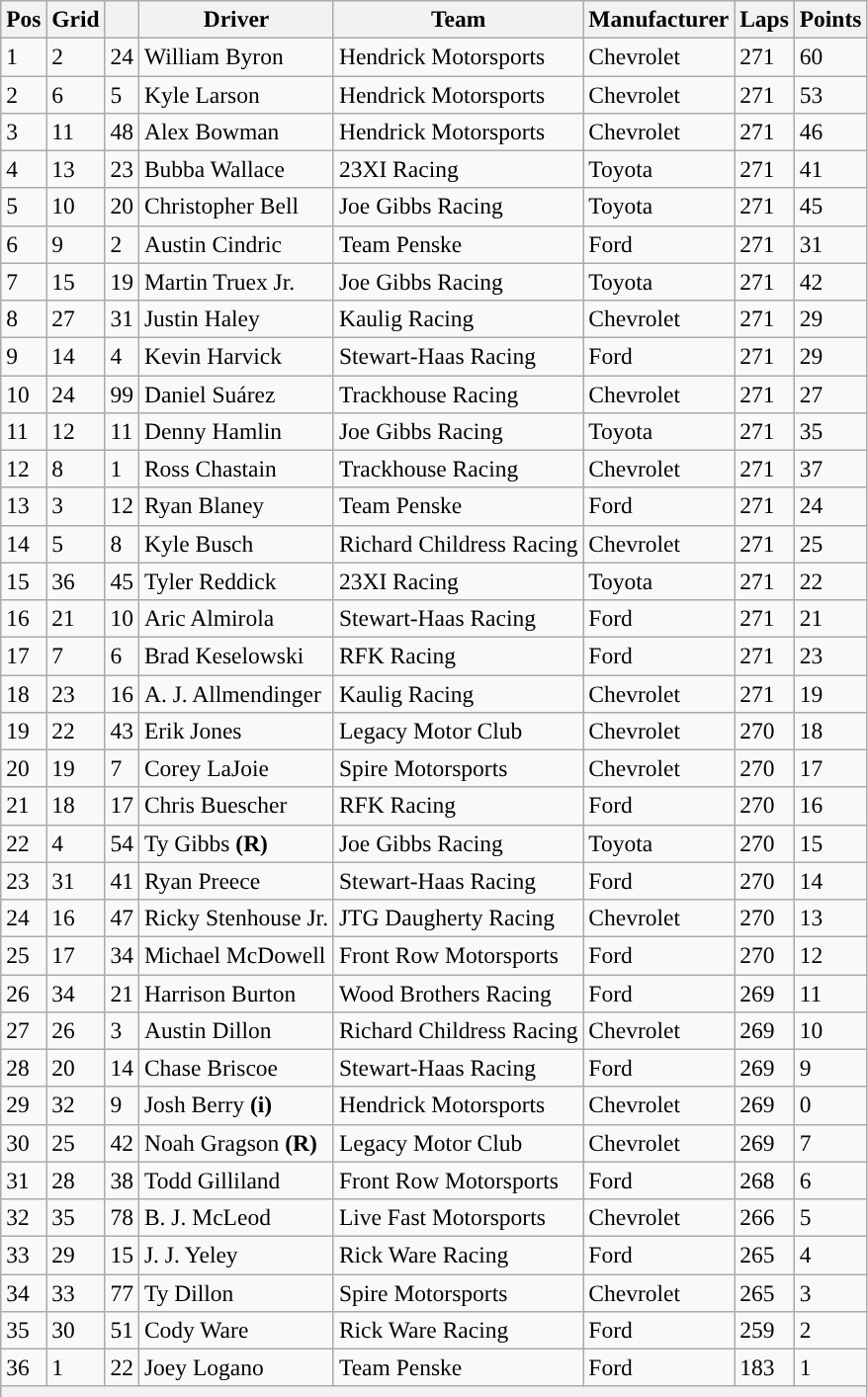<table class="wikitable" style="font-size:98%">
<tr>
<th>Pos</th>
<th>Grid</th>
<th></th>
<th>Driver</th>
<th>Team</th>
<th>Manufacturer</th>
<th>Laps</th>
<th>Points</th>
</tr>
<tr>
<td>1</td>
<td>2</td>
<td>24</td>
<td>William Byron</td>
<td>Hendrick Motorsports</td>
<td>Chevrolet</td>
<td>271</td>
<td>60</td>
</tr>
<tr>
<td>2</td>
<td>6</td>
<td>5</td>
<td>Kyle Larson</td>
<td>Hendrick Motorsports</td>
<td>Chevrolet</td>
<td>271</td>
<td>53</td>
</tr>
<tr>
<td>3</td>
<td>11</td>
<td>48</td>
<td>Alex Bowman</td>
<td>Hendrick Motorsports</td>
<td>Chevrolet</td>
<td>271</td>
<td>46</td>
</tr>
<tr>
<td>4</td>
<td>13</td>
<td>23</td>
<td>Bubba Wallace</td>
<td>23XI Racing</td>
<td>Toyota</td>
<td>271</td>
<td>41</td>
</tr>
<tr>
<td>5</td>
<td>10</td>
<td>20</td>
<td>Christopher Bell</td>
<td>Joe Gibbs Racing</td>
<td>Toyota</td>
<td>271</td>
<td>45</td>
</tr>
<tr>
<td>6</td>
<td>9</td>
<td>2</td>
<td>Austin Cindric</td>
<td>Team Penske</td>
<td>Ford</td>
<td>271</td>
<td>31</td>
</tr>
<tr>
<td>7</td>
<td>15</td>
<td>19</td>
<td>Martin Truex Jr.</td>
<td>Joe Gibbs Racing</td>
<td>Toyota</td>
<td>271</td>
<td>42</td>
</tr>
<tr>
<td>8</td>
<td>27</td>
<td>31</td>
<td>Justin Haley</td>
<td>Kaulig Racing</td>
<td>Chevrolet</td>
<td>271</td>
<td>29</td>
</tr>
<tr>
<td>9</td>
<td>14</td>
<td>4</td>
<td>Kevin Harvick</td>
<td>Stewart-Haas Racing</td>
<td>Ford</td>
<td>271</td>
<td>29</td>
</tr>
<tr>
<td>10</td>
<td>24</td>
<td>99</td>
<td>Daniel Suárez</td>
<td>Trackhouse Racing</td>
<td>Chevrolet</td>
<td>271</td>
<td>27</td>
</tr>
<tr>
<td>11</td>
<td>12</td>
<td>11</td>
<td>Denny Hamlin</td>
<td>Joe Gibbs Racing</td>
<td>Toyota</td>
<td>271</td>
<td>35</td>
</tr>
<tr>
<td>12</td>
<td>8</td>
<td>1</td>
<td>Ross Chastain</td>
<td>Trackhouse Racing</td>
<td>Chevrolet</td>
<td>271</td>
<td>37</td>
</tr>
<tr>
<td>13</td>
<td>3</td>
<td>12</td>
<td>Ryan Blaney</td>
<td>Team Penske</td>
<td>Ford</td>
<td>271</td>
<td>24</td>
</tr>
<tr>
<td>14</td>
<td>5</td>
<td>8</td>
<td>Kyle Busch</td>
<td>Richard Childress Racing</td>
<td>Chevrolet</td>
<td>271</td>
<td>25</td>
</tr>
<tr>
<td>15</td>
<td>36</td>
<td>45</td>
<td>Tyler Reddick</td>
<td>23XI Racing</td>
<td>Toyota</td>
<td>271</td>
<td>22</td>
</tr>
<tr>
<td>16</td>
<td>21</td>
<td>10</td>
<td>Aric Almirola</td>
<td>Stewart-Haas Racing</td>
<td>Ford</td>
<td>271</td>
<td>21</td>
</tr>
<tr>
<td>17</td>
<td>7</td>
<td>6</td>
<td>Brad Keselowski</td>
<td>RFK Racing</td>
<td>Ford</td>
<td>271</td>
<td>23</td>
</tr>
<tr>
<td>18</td>
<td>23</td>
<td>16</td>
<td>A. J. Allmendinger</td>
<td>Kaulig Racing</td>
<td>Chevrolet</td>
<td>271</td>
<td>19</td>
</tr>
<tr>
<td>19</td>
<td>22</td>
<td>43</td>
<td>Erik Jones</td>
<td>Legacy Motor Club</td>
<td>Chevrolet</td>
<td>270</td>
<td>18</td>
</tr>
<tr>
<td>20</td>
<td>19</td>
<td>7</td>
<td>Corey LaJoie</td>
<td>Spire Motorsports</td>
<td>Chevrolet</td>
<td>270</td>
<td>17</td>
</tr>
<tr>
<td>21</td>
<td>18</td>
<td>17</td>
<td>Chris Buescher</td>
<td>RFK Racing</td>
<td>Ford</td>
<td>270</td>
<td>16</td>
</tr>
<tr>
<td>22</td>
<td>4</td>
<td>54</td>
<td>Ty Gibbs <strong>(R)</strong></td>
<td>Joe Gibbs Racing</td>
<td>Toyota</td>
<td>270</td>
<td>15</td>
</tr>
<tr>
<td>23</td>
<td>31</td>
<td>41</td>
<td>Ryan Preece</td>
<td>Stewart-Haas Racing</td>
<td>Ford</td>
<td>270</td>
<td>14</td>
</tr>
<tr>
<td>24</td>
<td>16</td>
<td>47</td>
<td>Ricky Stenhouse Jr.</td>
<td>JTG Daugherty Racing</td>
<td>Chevrolet</td>
<td>270</td>
<td>13</td>
</tr>
<tr>
<td>25</td>
<td>17</td>
<td>34</td>
<td>Michael McDowell</td>
<td>Front Row Motorsports</td>
<td>Ford</td>
<td>270</td>
<td>12</td>
</tr>
<tr>
<td>26</td>
<td>34</td>
<td>21</td>
<td>Harrison Burton</td>
<td>Wood Brothers Racing</td>
<td>Ford</td>
<td>269</td>
<td>11</td>
</tr>
<tr>
<td>27</td>
<td>26</td>
<td>3</td>
<td>Austin Dillon</td>
<td>Richard Childress Racing</td>
<td>Chevrolet</td>
<td>269</td>
<td>10</td>
</tr>
<tr>
<td>28</td>
<td>20</td>
<td>14</td>
<td>Chase Briscoe</td>
<td>Stewart-Haas Racing</td>
<td>Ford</td>
<td>269</td>
<td>9</td>
</tr>
<tr>
<td>29</td>
<td>32</td>
<td>9</td>
<td>Josh Berry <strong>(i)</strong></td>
<td>Hendrick Motorsports</td>
<td>Chevrolet</td>
<td>269</td>
<td>0</td>
</tr>
<tr>
<td>30</td>
<td>25</td>
<td>42</td>
<td>Noah Gragson <strong>(R)</strong></td>
<td>Legacy Motor Club</td>
<td>Chevrolet</td>
<td>269</td>
<td>7</td>
</tr>
<tr>
<td>31</td>
<td>28</td>
<td>38</td>
<td>Todd Gilliland</td>
<td>Front Row Motorsports</td>
<td>Ford</td>
<td>268</td>
<td>6</td>
</tr>
<tr>
<td>32</td>
<td>35</td>
<td>78</td>
<td>B. J. McLeod</td>
<td>Live Fast Motorsports</td>
<td>Chevrolet</td>
<td>266</td>
<td>5</td>
</tr>
<tr>
<td>33</td>
<td>29</td>
<td>15</td>
<td>J. J. Yeley</td>
<td>Rick Ware Racing</td>
<td>Ford</td>
<td>265</td>
<td>4</td>
</tr>
<tr>
<td>34</td>
<td>33</td>
<td>77</td>
<td>Ty Dillon</td>
<td>Spire Motorsports</td>
<td>Chevrolet</td>
<td>265</td>
<td>3</td>
</tr>
<tr>
<td>35</td>
<td>30</td>
<td>51</td>
<td>Cody Ware</td>
<td>Rick Ware Racing</td>
<td>Ford</td>
<td>259</td>
<td>2</td>
</tr>
<tr>
<td>36</td>
<td>1</td>
<td>22</td>
<td>Joey Logano</td>
<td>Team Penske</td>
<td>Ford</td>
<td>183</td>
<td>1</td>
</tr>
<tr>
<th colspan="8"></th>
</tr>
</table>
